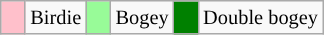<table class="wikitable" span=50 style="font-size:85%;">
<tr>
<td style="background: Pink;" width=10></td>
<td>Birdie</td>
<td style="background: PaleGreen;" width=10></td>
<td>Bogey</td>
<td style="background: Green;" width=10></td>
<td>Double bogey</td>
</tr>
</table>
